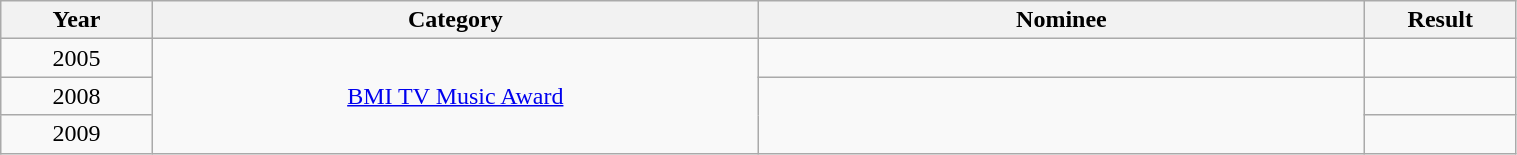<table class="wikitable" width="80%">
<tr>
<th width="10%">Year</th>
<th width="40%">Category</th>
<th width="40%">Nominee</th>
<th width="10%">Result</th>
</tr>
<tr>
<td align="center">2005</td>
<td rowspan="3" align="center"><a href='#'>BMI TV Music Award</a></td>
<td align="center"></td>
<td></td>
</tr>
<tr>
<td align="center">2008</td>
<td rowspan="2" align="center"></td>
<td></td>
</tr>
<tr>
<td align="center">2009</td>
<td></td>
</tr>
</table>
